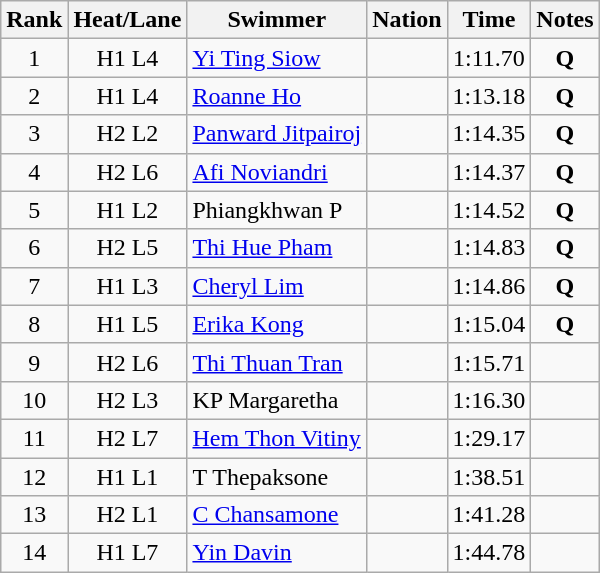<table class="wikitable sortable" style="text-align:center">
<tr>
<th>Rank</th>
<th>Heat/Lane</th>
<th>Swimmer</th>
<th>Nation</th>
<th>Time</th>
<th>Notes</th>
</tr>
<tr>
<td>1</td>
<td>H1 L4</td>
<td align=left><a href='#'>Yi Ting Siow</a></td>
<td align=left></td>
<td>1:11.70</td>
<td><strong>Q</strong></td>
</tr>
<tr>
<td>2</td>
<td>H1 L4</td>
<td align=left><a href='#'>Roanne Ho</a></td>
<td align=left></td>
<td>1:13.18</td>
<td><strong>Q</strong></td>
</tr>
<tr>
<td>3</td>
<td>H2 L2</td>
<td align=left><a href='#'>Panward Jitpairoj</a></td>
<td align=left></td>
<td>1:14.35</td>
<td><strong>Q</strong></td>
</tr>
<tr>
<td>4</td>
<td>H2 L6</td>
<td align=left><a href='#'>Afi Noviandri</a></td>
<td align=left></td>
<td>1:14.37</td>
<td><strong>Q</strong></td>
</tr>
<tr>
<td>5</td>
<td>H1 L2</td>
<td align=left>Phiangkhwan P</td>
<td align=left></td>
<td>1:14.52</td>
<td><strong>Q</strong></td>
</tr>
<tr>
<td>6</td>
<td>H2 L5</td>
<td align=left><a href='#'>Thi Hue Pham</a></td>
<td align=left></td>
<td>1:14.83</td>
<td><strong>Q</strong></td>
</tr>
<tr>
<td>7</td>
<td>H1 L3</td>
<td align=left><a href='#'>Cheryl Lim</a></td>
<td align=left></td>
<td>1:14.86</td>
<td><strong>Q</strong></td>
</tr>
<tr>
<td>8</td>
<td>H1 L5</td>
<td align=left><a href='#'>Erika Kong</a></td>
<td align=left></td>
<td>1:15.04</td>
<td><strong>Q</strong></td>
</tr>
<tr>
<td>9</td>
<td>H2 L6</td>
<td align=left><a href='#'>Thi Thuan Tran</a></td>
<td align=left></td>
<td>1:15.71</td>
<td></td>
</tr>
<tr>
<td>10</td>
<td>H2 L3</td>
<td align=left>KP Margaretha</td>
<td align=left></td>
<td>1:16.30</td>
<td></td>
</tr>
<tr>
<td>11</td>
<td>H2 L7</td>
<td align=left><a href='#'>Hem Thon Vitiny</a></td>
<td align=left></td>
<td>1:29.17</td>
<td></td>
</tr>
<tr>
<td>12</td>
<td>H1 L1</td>
<td align=left>T Thepaksone</td>
<td align=left></td>
<td>1:38.51</td>
<td></td>
</tr>
<tr>
<td>13</td>
<td>H2 L1</td>
<td align=left><a href='#'>C Chansamone</a></td>
<td align=left></td>
<td>1:41.28</td>
<td></td>
</tr>
<tr>
<td>14</td>
<td>H1 L7</td>
<td align=left><a href='#'>Yin Davin</a></td>
<td align=left></td>
<td>1:44.78</td>
<td></td>
</tr>
</table>
